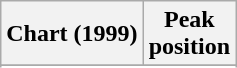<table class="wikitable sortable">
<tr>
<th align="left">Chart (1999)</th>
<th align="center">Peak<br>position</th>
</tr>
<tr>
</tr>
<tr>
</tr>
<tr>
</tr>
</table>
